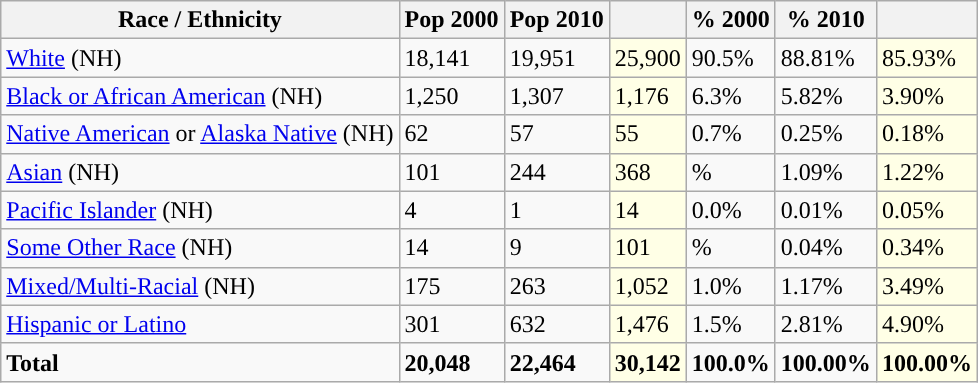<table class="wikitable">
<tr>
<th>Race / Ethnicity</th>
<th>Pop 2000</th>
<th>Pop 2010</th>
<th></th>
<th>% 2000</th>
<th>% 2010</th>
<th></th>
</tr>
<tr>
<td><a href='#'>White</a> (NH)</td>
<td>18,141</td>
<td>19,951</td>
<td style='background: #ffffe6;'>25,900</td>
<td>90.5%</td>
<td>88.81%</td>
<td style='background: #ffffe6;'>85.93%</td>
</tr>
<tr>
<td><a href='#'>Black or African American</a> (NH)</td>
<td>1,250</td>
<td>1,307</td>
<td style='background: #ffffe6;'>1,176</td>
<td>6.3%</td>
<td>5.82%</td>
<td style='background: #ffffe6;'>3.90%</td>
</tr>
<tr>
<td><a href='#'>Native American</a> or <a href='#'>Alaska Native</a> (NH)</td>
<td>62</td>
<td>57</td>
<td style='background: #ffffe6;'>55</td>
<td>0.7%</td>
<td>0.25%</td>
<td style='background: #ffffe6;'>0.18%</td>
</tr>
<tr>
<td><a href='#'>Asian</a> (NH)</td>
<td>101</td>
<td>244</td>
<td style='background: #ffffe6;'>368</td>
<td>%</td>
<td>1.09%</td>
<td style='background: #ffffe6;'>1.22%</td>
</tr>
<tr>
<td><a href='#'>Pacific Islander</a> (NH)</td>
<td>4</td>
<td>1</td>
<td style='background: #ffffe6;'>14</td>
<td>0.0%</td>
<td>0.01%</td>
<td style='background: #ffffe6;'>0.05%</td>
</tr>
<tr>
<td><a href='#'>Some Other Race</a> (NH)</td>
<td>14</td>
<td>9</td>
<td style='background: #ffffe6;'>101</td>
<td>%</td>
<td>0.04%</td>
<td style='background: #ffffe6;'>0.34%</td>
</tr>
<tr>
<td><a href='#'>Mixed/Multi-Racial</a> (NH)</td>
<td>175</td>
<td>263</td>
<td style='background: #ffffe6;'>1,052</td>
<td>1.0%</td>
<td>1.17%</td>
<td style='background: #ffffe6;'>3.49%</td>
</tr>
<tr>
<td><a href='#'>Hispanic or Latino</a></td>
<td>301</td>
<td>632</td>
<td style='background: #ffffe6;'>1,476</td>
<td>1.5%</td>
<td>2.81%</td>
<td style='background: #ffffe6;'>4.90%</td>
</tr>
<tr>
<td><strong>Total</strong></td>
<td><strong>20,048</strong></td>
<td><strong>22,464</strong></td>
<td style='background: #ffffe6;'><strong>30,142</strong></td>
<td><strong>100.0%</strong></td>
<td><strong>100.00%</strong></td>
<td style='background: #ffffe6;'><strong>100.00%</strong></td>
</tr>
</table>
